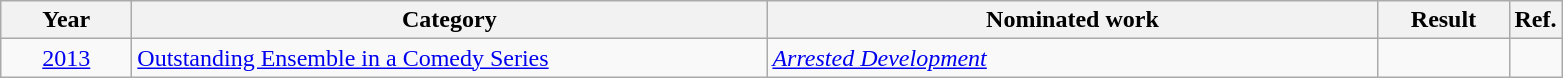<table class=wikitable>
<tr>
<th scope="col" style="width:5em;">Year</th>
<th scope="col" style="width:26em;">Category</th>
<th scope="col" style="width:25em;">Nominated work</th>
<th scope="col" style="width:5em;">Result</th>
<th>Ref.</th>
</tr>
<tr>
<td style="text-align:center;"><a href='#'>2013</a></td>
<td><a href='#'>Outstanding Ensemble in a Comedy Series</a></td>
<td><em><a href='#'>Arrested Development</a></em></td>
<td></td>
<td style="text-align:center;"></td>
</tr>
</table>
